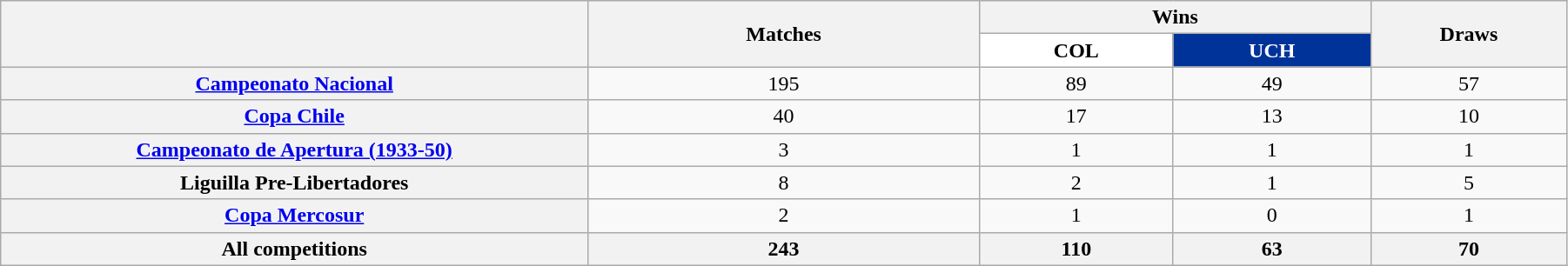<table class="wikitable sortable" style="text-align:center; width:95%;">
<tr>
<th rowspan="2"  style="width:15%;"></th>
<th rowspan="2"  style="width:10%;">Matches</th>
<th colspan="2"  style="width:10%;">Wins</th>
<th rowspan="2"  style="width:5%;">Draws</th>
</tr>
<tr>
<th style="color:#000; background:#fff;">COL</th>
<th style="color:#fff; background:#003399;">UCH</th>
</tr>
<tr>
<th scope=row><a href='#'>Campeonato Nacional</a></th>
<td>195</td>
<td>89</td>
<td>49</td>
<td>57</td>
</tr>
<tr>
<th scope=row><a href='#'>Copa Chile</a></th>
<td>40</td>
<td>17</td>
<td>13</td>
<td>10</td>
</tr>
<tr>
<th scope=row><a href='#'>Campeonato de Apertura (1933-50)</a></th>
<td>3</td>
<td>1</td>
<td>1</td>
<td>1</td>
</tr>
<tr>
<th scope=row>Liguilla Pre-Libertadores</th>
<td>8</td>
<td>2</td>
<td>1</td>
<td>5</td>
</tr>
<tr>
<th scope=row><a href='#'>Copa Mercosur</a></th>
<td>2</td>
<td>1</td>
<td>0</td>
<td>1</td>
</tr>
<tr>
<th scope=row>All competitions</th>
<th>243</th>
<th>110</th>
<th>63</th>
<th>70</th>
</tr>
</table>
